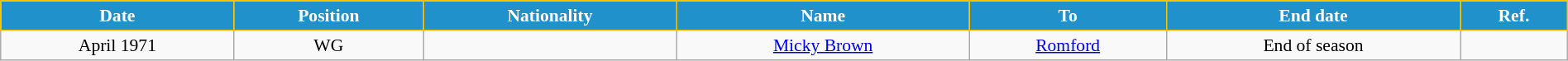<table class="wikitable" style="text-align:center; font-size:90%; width:100%;">
<tr>
<th style="background:#2191CC; color:white; border:1px solid #F7C408; text-align:center;">Date</th>
<th style="background:#2191CC; color:white; border:1px solid #F7C408; text-align:center;">Position</th>
<th style="background:#2191CC; color:white; border:1px solid #F7C408; text-align:center;">Nationality</th>
<th style="background:#2191CC; color:white; border:1px solid #F7C408; text-align:center;">Name</th>
<th style="background:#2191CC; color:white; border:1px solid #F7C408; text-align:center;">To</th>
<th style="background:#2191CC; color:white; border:1px solid #F7C408; text-align:center;">End date</th>
<th style="background:#2191CC; color:white; border:1px solid #F7C408; text-align:center;">Ref.</th>
</tr>
<tr>
<td>April 1971</td>
<td>WG</td>
<td></td>
<td><a href='#'>Micky Brown</a></td>
<td> <a href='#'>Romford</a></td>
<td>End of season</td>
<td></td>
</tr>
</table>
